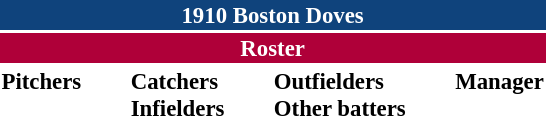<table class="toccolours" style="font-size: 95%;">
<tr>
<th colspan="10" style="background-color: #0f437c; color: white; text-align: center;">1910 Boston Doves</th>
</tr>
<tr>
<td colspan="10" style="background-color: #af0039; color: white; text-align: center;"><strong>Roster</strong></td>
</tr>
<tr>
<td valign="top"><strong>Pitchers</strong><br>










</td>
<td width="25px"></td>
<td valign="top"><strong>Catchers</strong><br>



<strong>Infielders</strong>







</td>
<td width="25px"></td>
<td valign="top"><strong>Outfielders</strong><br>







<strong>Other batters</strong>


</td>
<td width="25px"></td>
<td valign="top"><strong>Manager</strong><br></td>
</tr>
</table>
